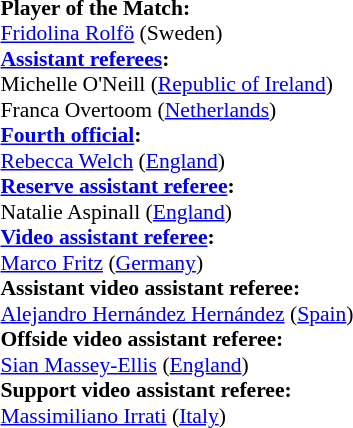<table style="width:100%; font-size:90%;">
<tr>
<td><br><strong>Player of the Match:</strong>
<br><a href='#'>Fridolina Rolfö</a> (Sweden)<br><strong><a href='#'>Assistant referees</a>:</strong>
<br>Michelle O'Neill (<a href='#'>Republic of Ireland</a>)
<br>Franca Overtoom (<a href='#'>Netherlands</a>)
<br><strong><a href='#'>Fourth official</a>:</strong>
<br><a href='#'>Rebecca Welch</a> (<a href='#'>England</a>)
<br><strong><a href='#'>Reserve assistant referee</a>:</strong>
<br>Natalie Aspinall (<a href='#'>England</a>)
<br><strong><a href='#'>Video assistant referee</a>:</strong>
<br><a href='#'>Marco Fritz</a> (<a href='#'>Germany</a>)
<br><strong>Assistant video assistant referee:</strong>
<br><a href='#'>Alejandro Hernández Hernández</a> (<a href='#'>Spain</a>)
<br><strong>Offside video assistant referee:</strong>
<br><a href='#'>Sian Massey-Ellis</a> (<a href='#'>England</a>)
<br><strong>Support video assistant referee:</strong>
<br><a href='#'>Massimiliano Irrati</a> (<a href='#'>Italy</a>)</td>
</tr>
</table>
